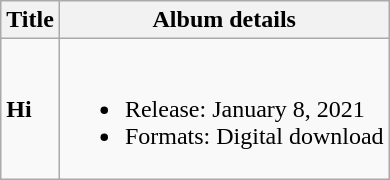<table class="wikitable">
<tr>
<th>Title</th>
<th>Album details</th>
</tr>
<tr>
<td><strong>Hi</strong></td>
<td><br><ul><li>Release: January 8, 2021</li><li>Formats: Digital download</li></ul></td>
</tr>
</table>
